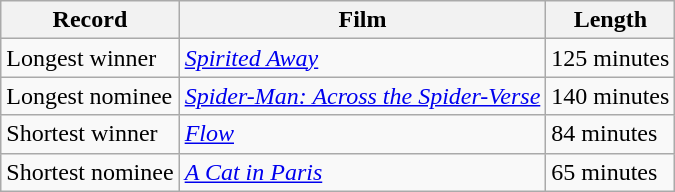<table class="wikitable">
<tr>
<th scope="col">Record</th>
<th scope="col">Film</th>
<th scope="col">Length</th>
</tr>
<tr>
<td>Longest winner</td>
<td><em><a href='#'>Spirited Away</a></em></td>
<td>125 minutes</td>
</tr>
<tr>
<td>Longest nominee</td>
<td><em><a href='#'>Spider-Man: Across the Spider-Verse</a></em></td>
<td>140 minutes</td>
</tr>
<tr>
<td>Shortest winner</td>
<td><em><a href='#'>Flow</a></em></td>
<td>84 minutes</td>
</tr>
<tr>
<td>Shortest nominee</td>
<td><em><a href='#'>A Cat in Paris</a></em></td>
<td>65 minutes</td>
</tr>
</table>
